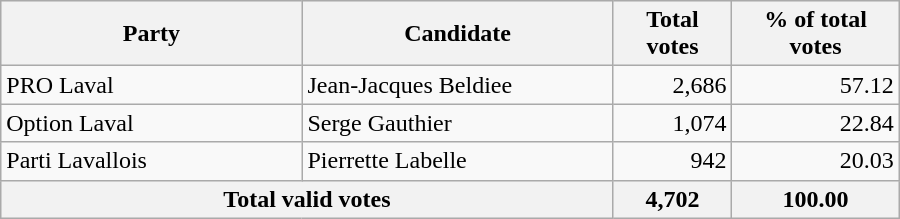<table style="width:600px;" class="wikitable">
<tr style="background-color:#E9E9E9">
<th colspan="2" style="width: 200px">Party</th>
<th colspan="1" style="width: 200px">Candidate</th>
<th align="right">Total votes</th>
<th align="right">% of total votes</th>
</tr>
<tr>
<td colspan="2" align="left">PRO Laval</td>
<td align="left">Jean-Jacques Beldiee</td>
<td align="right">2,686</td>
<td align="right">57.12</td>
</tr>
<tr>
<td colspan="2" align="left">Option Laval</td>
<td align="left">Serge Gauthier</td>
<td align="right">1,074</td>
<td align="right">22.84</td>
</tr>
<tr>
<td colspan="2" align="left">Parti Lavallois</td>
<td align="left">Pierrette Labelle</td>
<td align="right">942</td>
<td align="right">20.03</td>
</tr>
<tr bgcolor="#EEEEEE">
<th colspan="3"  align="left">Total valid votes</th>
<th align="right">4,702</th>
<th align="right">100.00</th>
</tr>
</table>
